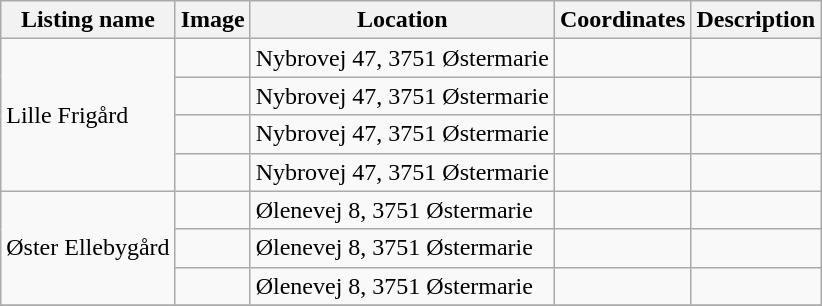<table class="wikitable sortable">
<tr>
<th>Listing name</th>
<th>Image</th>
<th>Location</th>
<th>Coordinates</th>
<th>Description</th>
</tr>
<tr>
<td rowspan="4">Lille Frigård</td>
<td></td>
<td>Nybrovej 47, 3751 Østermarie</td>
<td></td>
<td></td>
</tr>
<tr>
<td></td>
<td>Nybrovej 47, 3751 Østermarie</td>
<td></td>
<td></td>
</tr>
<tr>
<td></td>
<td>Nybrovej 47, 3751 Østermarie</td>
<td></td>
<td></td>
</tr>
<tr>
<td></td>
<td>Nybrovej 47, 3751 Østermarie</td>
<td></td>
<td></td>
</tr>
<tr>
<td rowspan="3">Øster Ellebygård</td>
<td></td>
<td>Ølenevej 8, 3751 Østermarie</td>
<td></td>
<td></td>
</tr>
<tr>
<td></td>
<td>Ølenevej 8, 3751 Østermarie</td>
<td></td>
<td></td>
</tr>
<tr>
<td></td>
<td>Ølenevej 8, 3751 Østermarie</td>
<td></td>
<td></td>
</tr>
<tr>
</tr>
</table>
